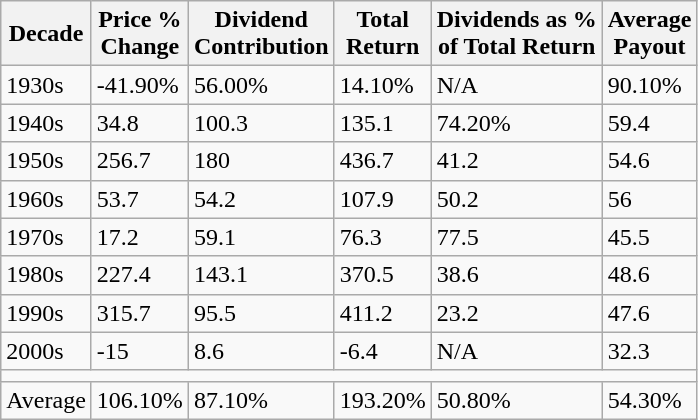<table class="wikitable">
<tr>
<th>Decade</th>
<th>Price %<br>Change</th>
<th>Dividend<br>Contribution</th>
<th>Total<br>Return</th>
<th>Dividends as %<br>of Total Return</th>
<th>Average<br>Payout</th>
</tr>
<tr>
<td>1930s</td>
<td>-41.90%</td>
<td>56.00%</td>
<td>14.10%</td>
<td>N/A</td>
<td>90.10%</td>
</tr>
<tr>
<td>1940s</td>
<td>34.8</td>
<td>100.3</td>
<td>135.1</td>
<td>74.20%</td>
<td>59.4</td>
</tr>
<tr>
<td>1950s</td>
<td>256.7</td>
<td>180</td>
<td>436.7</td>
<td>41.2</td>
<td>54.6</td>
</tr>
<tr>
<td>1960s</td>
<td>53.7</td>
<td>54.2</td>
<td>107.9</td>
<td>50.2</td>
<td>56</td>
</tr>
<tr>
<td>1970s</td>
<td>17.2</td>
<td>59.1</td>
<td>76.3</td>
<td>77.5</td>
<td>45.5</td>
</tr>
<tr>
<td>1980s</td>
<td>227.4</td>
<td>143.1</td>
<td>370.5</td>
<td>38.6</td>
<td>48.6</td>
</tr>
<tr>
<td>1990s</td>
<td>315.7</td>
<td>95.5</td>
<td>411.2</td>
<td>23.2</td>
<td>47.6</td>
</tr>
<tr>
<td>2000s</td>
<td>-15</td>
<td>8.6</td>
<td>-6.4</td>
<td>N/A</td>
<td>32.3</td>
</tr>
<tr>
<td colspan=6></td>
</tr>
<tr>
<td>Average</td>
<td>106.10%</td>
<td>87.10%</td>
<td>193.20%</td>
<td>50.80%</td>
<td>54.30%</td>
</tr>
</table>
